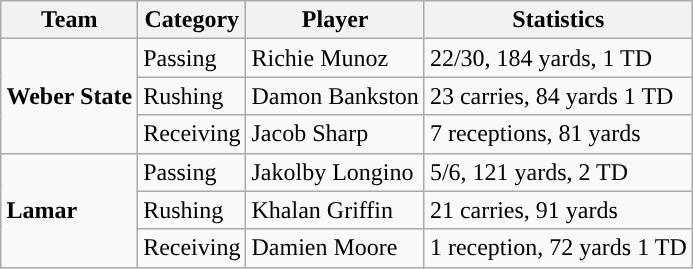<table class="wikitable" style="float: right;">
<tr>
<th>Team</th>
<th>Category</th>
<th>Player</th>
<th>Statistics</th>
</tr>
<tr>
<td rowspan=3><strong>Weber State</strong></td>
<td>Passing</td>
<td>Richie Munoz</td>
<td>22/30, 184 yards, 1 TD</td>
</tr>
<tr>
<td>Rushing</td>
<td>Damon Bankston</td>
<td>23 carries, 84 yards 1 TD</td>
</tr>
<tr>
<td>Receiving</td>
<td>Jacob Sharp</td>
<td>7 receptions, 81 yards</td>
</tr>
<tr>
<td rowspan=3><strong>Lamar</strong></td>
<td>Passing</td>
<td>Jakolby Longino</td>
<td>5/6, 121 yards, 2 TD</td>
</tr>
<tr>
<td>Rushing</td>
<td>Khalan Griffin</td>
<td>21 carries, 91 yards</td>
</tr>
<tr>
<td>Receiving</td>
<td>Damien Moore</td>
<td>1 reception, 72 yards 1 TD</td>
</tr>
</table>
